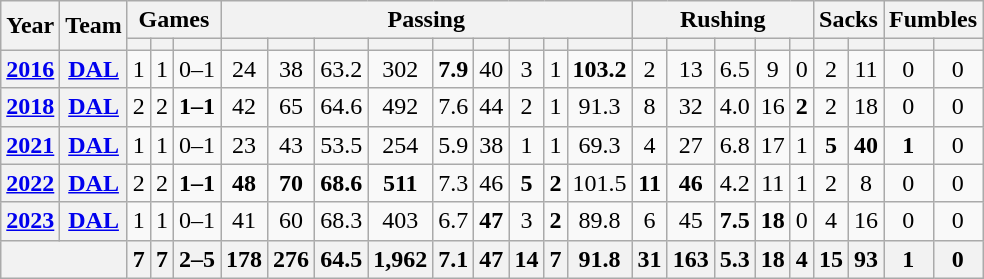<table class= "wikitable" style="text-align:center">
<tr>
<th rowspan="2">Year</th>
<th rowspan="2">Team</th>
<th colspan="3">Games</th>
<th colspan="9">Passing</th>
<th colspan="5">Rushing</th>
<th colspan="2">Sacks</th>
<th colspan="2">Fumbles</th>
</tr>
<tr>
<th></th>
<th></th>
<th></th>
<th></th>
<th></th>
<th></th>
<th></th>
<th></th>
<th></th>
<th></th>
<th></th>
<th></th>
<th></th>
<th></th>
<th></th>
<th></th>
<th></th>
<th></th>
<th></th>
<th></th>
<th></th>
</tr>
<tr>
<th><a href='#'>2016</a></th>
<th><a href='#'>DAL</a></th>
<td>1</td>
<td>1</td>
<td>0–1</td>
<td>24</td>
<td>38</td>
<td>63.2</td>
<td>302</td>
<td><strong>7.9</strong></td>
<td>40</td>
<td>3</td>
<td>1</td>
<td><strong>103.2</strong></td>
<td>2</td>
<td>13</td>
<td>6.5</td>
<td>9</td>
<td>0</td>
<td>2</td>
<td>11</td>
<td>0</td>
<td>0</td>
</tr>
<tr>
<th><a href='#'>2018</a></th>
<th><a href='#'>DAL</a></th>
<td>2</td>
<td>2</td>
<td><strong>1–1</strong></td>
<td>42</td>
<td>65</td>
<td>64.6</td>
<td>492</td>
<td>7.6</td>
<td>44</td>
<td>2</td>
<td>1</td>
<td>91.3</td>
<td>8</td>
<td>32</td>
<td>4.0</td>
<td>16</td>
<td><strong>2</strong></td>
<td>2</td>
<td>18</td>
<td>0</td>
<td>0</td>
</tr>
<tr>
<th><a href='#'>2021</a></th>
<th><a href='#'>DAL</a></th>
<td>1</td>
<td>1</td>
<td>0–1</td>
<td>23</td>
<td>43</td>
<td>53.5</td>
<td>254</td>
<td>5.9</td>
<td>38</td>
<td>1</td>
<td>1</td>
<td>69.3</td>
<td>4</td>
<td>27</td>
<td>6.8</td>
<td>17</td>
<td>1</td>
<td><strong>5</strong></td>
<td><strong>40</strong></td>
<td><strong>1</strong></td>
<td>0</td>
</tr>
<tr>
<th><a href='#'>2022</a></th>
<th><a href='#'>DAL</a></th>
<td>2</td>
<td>2</td>
<td><strong>1–1</strong></td>
<td><strong>48</strong></td>
<td><strong>70</strong></td>
<td><strong>68.6</strong></td>
<td><strong>511</strong></td>
<td>7.3</td>
<td>46</td>
<td><strong>5</strong></td>
<td><strong>2</strong></td>
<td>101.5</td>
<td><strong>11</strong></td>
<td><strong>46</strong></td>
<td>4.2</td>
<td>11</td>
<td>1</td>
<td>2</td>
<td>8</td>
<td>0</td>
<td>0</td>
</tr>
<tr>
<th><a href='#'>2023</a></th>
<th><a href='#'>DAL</a></th>
<td>1</td>
<td>1</td>
<td>0–1</td>
<td>41</td>
<td>60</td>
<td>68.3</td>
<td>403</td>
<td>6.7</td>
<td><strong>47</strong></td>
<td>3</td>
<td><strong>2</strong></td>
<td>89.8</td>
<td>6</td>
<td>45</td>
<td><strong>7.5</strong></td>
<td><strong>18</strong></td>
<td>0</td>
<td>4</td>
<td>16</td>
<td>0</td>
<td>0</td>
</tr>
<tr>
<th colspan="2"></th>
<th>7</th>
<th>7</th>
<th>2–5</th>
<th>178</th>
<th>276</th>
<th>64.5</th>
<th>1,962</th>
<th>7.1</th>
<th>47</th>
<th>14</th>
<th>7</th>
<th>91.8</th>
<th>31</th>
<th>163</th>
<th>5.3</th>
<th>18</th>
<th>4</th>
<th>15</th>
<th>93</th>
<th>1</th>
<th>0</th>
</tr>
</table>
